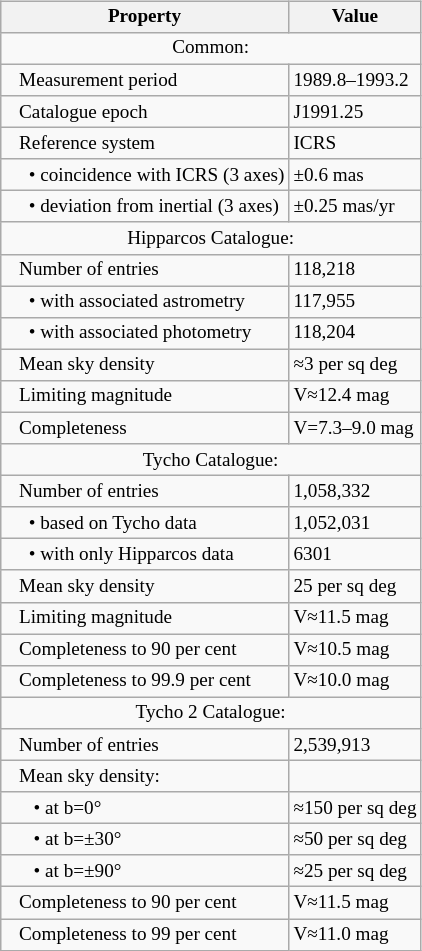<table class="wikitable" border style="float:right; clear:right; margin-left:1cm; font-size:80%">
<tr>
<th>Property</th>
<th>Value</th>
</tr>
<tr>
<td colspan="2" style="text-align:center;">Common:</td>
</tr>
<tr>
<td>   Measurement period</td>
<td>1989.8–1993.2</td>
</tr>
<tr>
<td>   Catalogue epoch</td>
<td>J1991.25</td>
</tr>
<tr>
<td>   Reference system</td>
<td>ICRS</td>
</tr>
<tr>
<td>     • coincidence with ICRS (3 axes)</td>
<td>±0.6 mas</td>
</tr>
<tr>
<td>     • deviation from inertial (3 axes)</td>
<td>±0.25 mas/yr</td>
</tr>
<tr>
<td colspan="2" style="text-align:center;">Hipparcos Catalogue:</td>
</tr>
<tr>
<td>   Number of entries</td>
<td>118,218</td>
</tr>
<tr>
<td>     • with associated astrometry    </td>
<td>117,955</td>
</tr>
<tr>
<td>     • with associated photometry    </td>
<td>118,204</td>
</tr>
<tr>
<td>   Mean sky density</td>
<td>≈3 per sq deg</td>
</tr>
<tr>
<td>   Limiting magnitude</td>
<td>V≈12.4 mag</td>
</tr>
<tr>
<td>   Completeness</td>
<td>V=7.3–9.0 mag</td>
</tr>
<tr>
<td colspan="2" style="text-align:center;">Tycho Catalogue:</td>
</tr>
<tr>
<td>   Number of entries</td>
<td>1,058,332</td>
</tr>
<tr>
<td>     • based on Tycho data    </td>
<td>1,052,031</td>
</tr>
<tr>
<td>     • with only Hipparcos data    </td>
<td>6301</td>
</tr>
<tr>
<td>   Mean sky density</td>
<td>25 per sq deg</td>
</tr>
<tr>
<td>   Limiting magnitude</td>
<td>V≈11.5 mag</td>
</tr>
<tr>
<td>   Completeness to 90 per cent</td>
<td>V≈10.5 mag</td>
</tr>
<tr>
<td>   Completeness to 99.9 per cent</td>
<td>V≈10.0 mag</td>
</tr>
<tr>
<td colspan="2" style="text-align:center;">Tycho 2 Catalogue:</td>
</tr>
<tr>
<td>   Number of entries</td>
<td>2,539,913</td>
</tr>
<tr>
<td>   Mean sky density:</td>
<td></td>
</tr>
<tr>
<td>      • at b=0°</td>
<td>≈150 per sq deg</td>
</tr>
<tr>
<td>      • at b=±30°</td>
<td>≈50 per sq deg</td>
</tr>
<tr>
<td>      • at b=±90°</td>
<td>≈25 per sq deg</td>
</tr>
<tr>
<td>   Completeness to 90 per cent</td>
<td>V≈11.5 mag</td>
</tr>
<tr>
<td>   Completeness to 99 per cent</td>
<td>V≈11.0 mag</td>
</tr>
</table>
